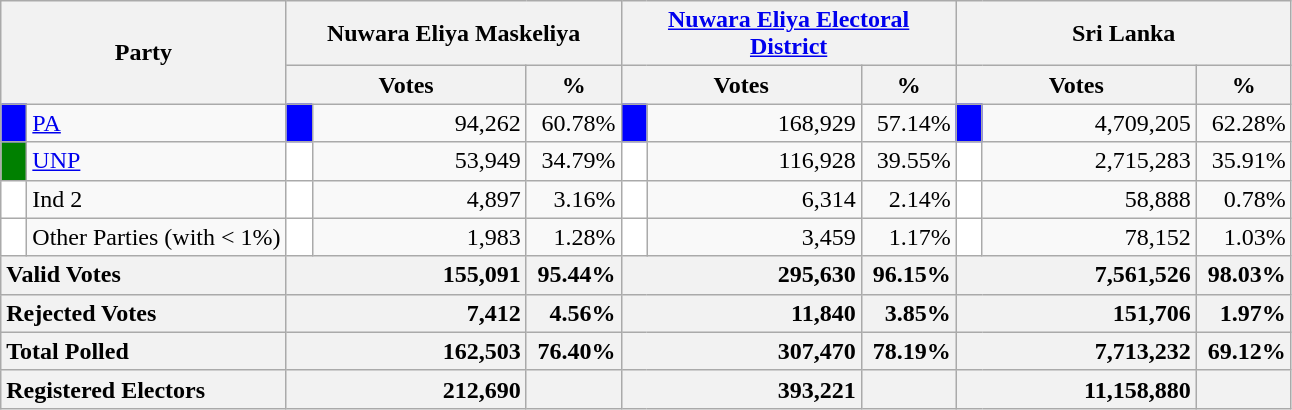<table class="wikitable">
<tr>
<th colspan="2" width="144px"rowspan="2">Party</th>
<th colspan="3" width="216px">Nuwara Eliya Maskeliya</th>
<th colspan="3" width="216px"><a href='#'>Nuwara Eliya Electoral District</a></th>
<th colspan="3" width="216px">Sri Lanka</th>
</tr>
<tr>
<th colspan="2" width="144px">Votes</th>
<th>%</th>
<th colspan="2" width="144px">Votes</th>
<th>%</th>
<th colspan="2" width="144px">Votes</th>
<th>%</th>
</tr>
<tr>
<td style="background-color:blue;" width="10px"></td>
<td style="text-align:left;"><a href='#'>PA</a></td>
<td style="background-color:blue;" width="10px"></td>
<td style="text-align:right;">94,262</td>
<td style="text-align:right;">60.78%</td>
<td style="background-color:blue;" width="10px"></td>
<td style="text-align:right;">168,929</td>
<td style="text-align:right;">57.14%</td>
<td style="background-color:blue;" width="10px"></td>
<td style="text-align:right;">4,709,205</td>
<td style="text-align:right;">62.28%</td>
</tr>
<tr>
<td style="background-color:green;" width="10px"></td>
<td style="text-align:left;"><a href='#'>UNP</a></td>
<td style="background-color:white;" width="10px"></td>
<td style="text-align:right;">53,949</td>
<td style="text-align:right;">34.79%</td>
<td style="background-color:white;" width="10px"></td>
<td style="text-align:right;">116,928</td>
<td style="text-align:right;">39.55%</td>
<td style="background-color:white;" width="10px"></td>
<td style="text-align:right;">2,715,283</td>
<td style="text-align:right;">35.91%</td>
</tr>
<tr>
<td style="background-color:white;" width="10px"></td>
<td style="text-align:left;">Ind 2</td>
<td style="background-color:white;" width="10px"></td>
<td style="text-align:right;">4,897</td>
<td style="text-align:right;">3.16%</td>
<td style="background-color:white;" width="10px"></td>
<td style="text-align:right;">6,314</td>
<td style="text-align:right;">2.14%</td>
<td style="background-color:white;" width="10px"></td>
<td style="text-align:right;">58,888</td>
<td style="text-align:right;">0.78%</td>
</tr>
<tr>
<td style="background-color:white;" width="10px"></td>
<td style="text-align:left;">Other Parties (with < 1%)</td>
<td style="background-color:white;" width="10px"></td>
<td style="text-align:right;">1,983</td>
<td style="text-align:right;">1.28%</td>
<td style="background-color:white;" width="10px"></td>
<td style="text-align:right;">3,459</td>
<td style="text-align:right;">1.17%</td>
<td style="background-color:white;" width="10px"></td>
<td style="text-align:right;">78,152</td>
<td style="text-align:right;">1.03%</td>
</tr>
<tr>
<th colspan="2" width="144px"style="text-align:left;">Valid Votes</th>
<th style="text-align:right;"colspan="2" width="144px">155,091</th>
<th style="text-align:right;">95.44%</th>
<th style="text-align:right;"colspan="2" width="144px">295,630</th>
<th style="text-align:right;">96.15%</th>
<th style="text-align:right;"colspan="2" width="144px">7,561,526</th>
<th style="text-align:right;">98.03%</th>
</tr>
<tr>
<th colspan="2" width="144px"style="text-align:left;">Rejected Votes</th>
<th style="text-align:right;"colspan="2" width="144px">7,412</th>
<th style="text-align:right;">4.56%</th>
<th style="text-align:right;"colspan="2" width="144px">11,840</th>
<th style="text-align:right;">3.85%</th>
<th style="text-align:right;"colspan="2" width="144px">151,706</th>
<th style="text-align:right;">1.97%</th>
</tr>
<tr>
<th colspan="2" width="144px"style="text-align:left;">Total Polled</th>
<th style="text-align:right;"colspan="2" width="144px">162,503</th>
<th style="text-align:right;">76.40%</th>
<th style="text-align:right;"colspan="2" width="144px">307,470</th>
<th style="text-align:right;">78.19%</th>
<th style="text-align:right;"colspan="2" width="144px">7,713,232</th>
<th style="text-align:right;">69.12%</th>
</tr>
<tr>
<th colspan="2" width="144px"style="text-align:left;">Registered Electors</th>
<th style="text-align:right;"colspan="2" width="144px">212,690</th>
<th></th>
<th style="text-align:right;"colspan="2" width="144px">393,221</th>
<th></th>
<th style="text-align:right;"colspan="2" width="144px">11,158,880</th>
<th></th>
</tr>
</table>
